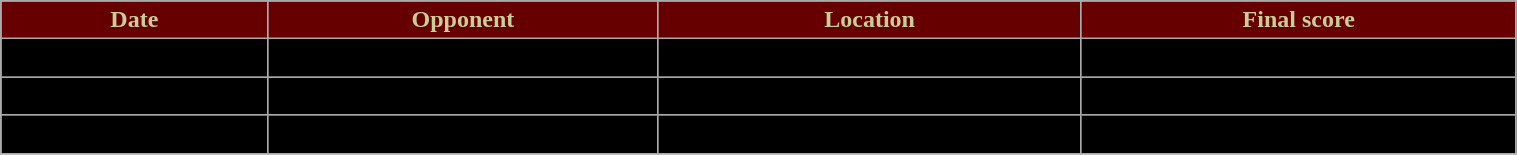<table class="wikitable" width="80%">
<tr align="center"  style=" background:#660000; color:#CCCC99;">
<td><strong>Date</strong></td>
<td><strong>Opponent</strong></td>
<td><strong>Location</strong></td>
<td><strong>Final score</strong></td>
</tr>
<tr align="center" bgcolor=" ">
<td>February 28</td>
<td>New Hampshire</td>
<td>Chestnut Hill, Mass</td>
<td>8–1, Boston College</td>
</tr>
<tr align="center" bgcolor=" ">
<td>March 8</td>
<td>Vermont</td>
<td>Hyannis, Mass</td>
<td>3–1, Boston College</td>
</tr>
<tr align="center" bgcolor=" ">
<td>March 9</td>
<td>Boston University</td>
<td>Hyannis, Mass</td>
<td>2–3, BU</td>
</tr>
<tr align="center" bgcolor=" ">
</tr>
</table>
